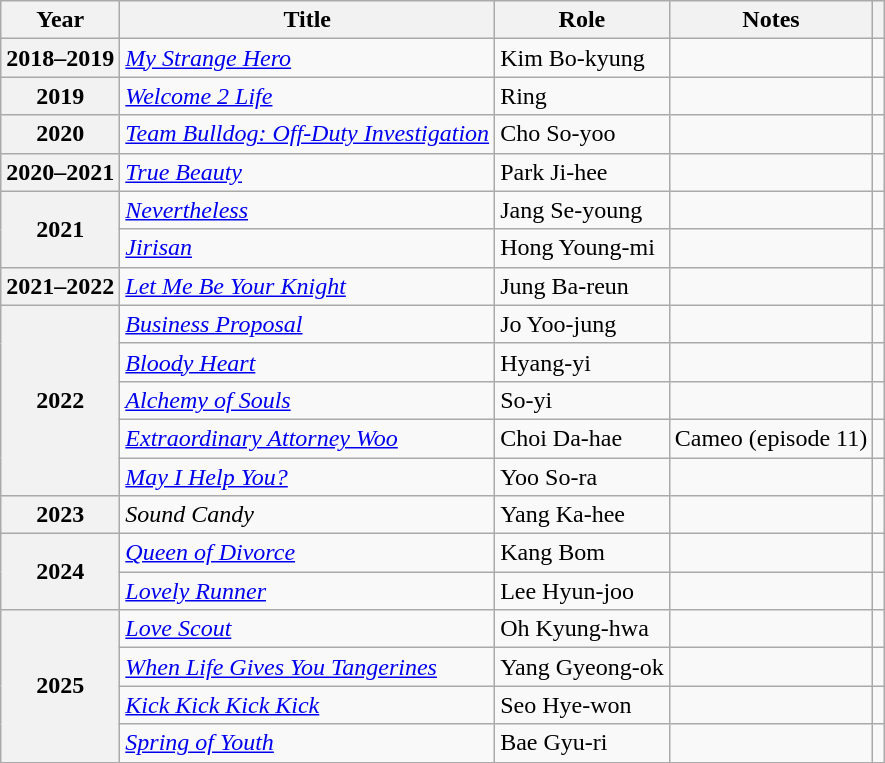<table class="wikitable plainrowheaders">
<tr>
<th scope="col">Year</th>
<th scope="col">Title</th>
<th scope="col">Role</th>
<th scope="col">Notes</th>
<th scope="col" class="unsortable"></th>
</tr>
<tr>
<th scope="row">2018–2019</th>
<td><em><a href='#'>My Strange Hero</a></em></td>
<td>Kim Bo-kyung</td>
<td></td>
<td style="text-align:center"></td>
</tr>
<tr>
<th scope="row">2019</th>
<td><em><a href='#'>Welcome 2 Life</a></em></td>
<td>Ring</td>
<td></td>
<td style="text-align:center"></td>
</tr>
<tr>
<th scope="row">2020</th>
<td><em><a href='#'>Team Bulldog: Off-Duty Investigation</a></em></td>
<td>Cho So-yoo</td>
<td></td>
<td style="text-align:center"></td>
</tr>
<tr>
<th scope="row">2020–2021</th>
<td><em><a href='#'>True Beauty</a></em></td>
<td>Park Ji-hee</td>
<td></td>
<td style="text-align:center"></td>
</tr>
<tr>
<th scope="row" rowspan="2">2021</th>
<td><em><a href='#'>Nevertheless</a></em></td>
<td>Jang Se-young</td>
<td></td>
<td style="text-align:center"></td>
</tr>
<tr>
<td><em><a href='#'>Jirisan</a></em></td>
<td>Hong Young-mi</td>
<td></td>
<td style="text-align:center"></td>
</tr>
<tr>
<th scope="row">2021–2022</th>
<td><em><a href='#'>Let Me Be Your Knight</a></em></td>
<td>Jung Ba-reun</td>
<td></td>
<td style="text-align:center"></td>
</tr>
<tr>
<th scope="row" rowspan="5">2022</th>
<td><em><a href='#'>Business Proposal</a></em></td>
<td>Jo Yoo-jung</td>
<td></td>
<td style="text-align:center"></td>
</tr>
<tr>
<td><em><a href='#'>Bloody Heart</a></em></td>
<td>Hyang-yi</td>
<td></td>
<td style="text-align:center"></td>
</tr>
<tr>
<td><em><a href='#'>Alchemy of Souls</a></em></td>
<td>So-yi</td>
<td></td>
<td style="text-align:center"></td>
</tr>
<tr>
<td><em><a href='#'>Extraordinary Attorney Woo</a></em></td>
<td>Choi Da-hae</td>
<td>Cameo (episode 11)</td>
<td style="text-align:center"></td>
</tr>
<tr>
<td><em><a href='#'>May I Help You?</a></em></td>
<td>Yoo So-ra</td>
<td></td>
<td style="text-align:center"></td>
</tr>
<tr>
<th scope="row">2023</th>
<td><em>Sound Candy</em></td>
<td>Yang Ka-hee</td>
<td></td>
<td style="text-align:center"></td>
</tr>
<tr>
<th scope="row" rowspan="2">2024</th>
<td><em><a href='#'>Queen of Divorce</a></em></td>
<td>Kang Bom</td>
<td></td>
<td style="text-align:center"></td>
</tr>
<tr>
<td><em><a href='#'>Lovely Runner</a></em></td>
<td>Lee Hyun-joo</td>
<td></td>
<td style="text-align:center"></td>
</tr>
<tr>
<th scope="row" rowspan="4">2025</th>
<td><em><a href='#'>Love Scout</a></em></td>
<td>Oh Kyung-hwa</td>
<td></td>
<td style="text-align:center"></td>
</tr>
<tr>
<td><em><a href='#'>When Life Gives You Tangerines</a></em></td>
<td>Yang Gyeong-ok</td>
<td></td>
<td style="text-align:center"></td>
</tr>
<tr>
<td><em><a href='#'>Kick Kick Kick Kick</a></em></td>
<td>Seo Hye-won</td>
<td></td>
<td style="text-align:center"></td>
</tr>
<tr>
<td><em><a href='#'>Spring of Youth</a></em></td>
<td>Bae Gyu-ri</td>
<td></td>
<td style="text-align:center"></td>
</tr>
</table>
